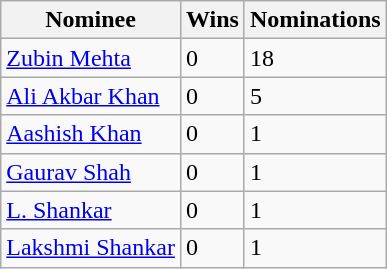<table class="wikitable sortable">
<tr>
<th>Nominee</th>
<th>Wins</th>
<th>Nominations</th>
</tr>
<tr>
<td><a href='#'>Zubin Mehta</a></td>
<td>0</td>
<td>18</td>
</tr>
<tr>
<td><a href='#'>Ali Akbar Khan</a></td>
<td>0</td>
<td>5</td>
</tr>
<tr>
<td><a href='#'>Aashish Khan</a></td>
<td>0</td>
<td>1</td>
</tr>
<tr>
<td><a href='#'>Gaurav Shah</a></td>
<td>0</td>
<td>1</td>
</tr>
<tr>
<td><a href='#'>L. Shankar</a></td>
<td>0</td>
<td>1</td>
</tr>
<tr>
<td><a href='#'>Lakshmi Shankar</a></td>
<td>0</td>
<td>1</td>
</tr>
</table>
